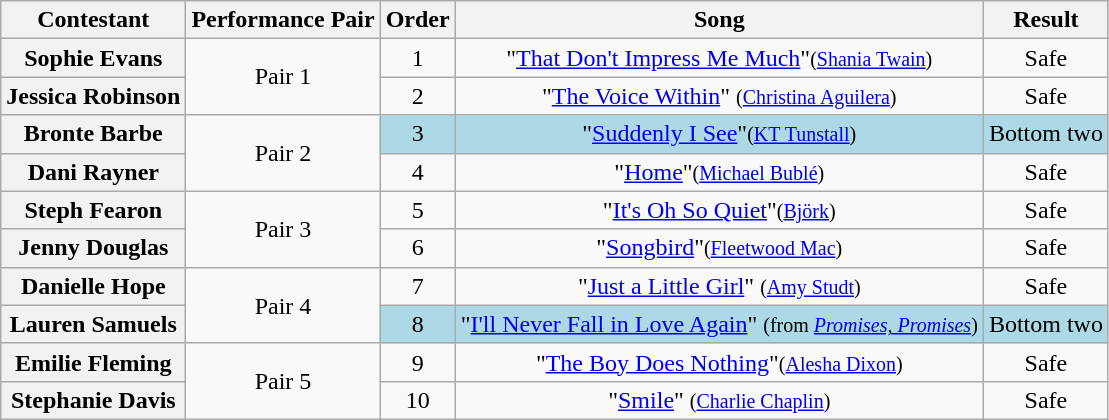<table class="wikitable plainrowheaders" style="text-align:center;">
<tr>
<th scope="col">Contestant</th>
<th scope="col">Performance Pair</th>
<th scope="col">Order</th>
<th scope="col">Song</th>
<th scope="col">Result</th>
</tr>
<tr>
<th scope="row">Sophie Evans</th>
<td rowspan="2">Pair 1</td>
<td>1</td>
<td>"<a href='#'>That Don't Impress Me Much</a>"<small>(<a href='#'>Shania Twain</a>)</small></td>
<td>Safe</td>
</tr>
<tr>
<th scope="row">Jessica Robinson</th>
<td>2</td>
<td>"<a href='#'>The Voice Within</a>" <small>(<a href='#'>Christina Aguilera</a>)</small></td>
<td>Safe</td>
</tr>
<tr>
<th scope="row">Bronte Barbe</th>
<td rowspan="2">Pair 2</td>
<td style = "background:lightblue">3</td>
<td style = "background:lightblue">"<a href='#'>Suddenly I See</a>"<small>(<a href='#'>KT Tunstall</a>)</small></td>
<td style = "background:lightblue">Bottom two</td>
</tr>
<tr>
<th scope="row">Dani Rayner</th>
<td>4</td>
<td>"<a href='#'>Home</a>"<small>(<a href='#'>Michael Bublé</a>)</small></td>
<td>Safe</td>
</tr>
<tr>
<th scope="row">Steph Fearon</th>
<td rowspan="2">Pair 3</td>
<td>5</td>
<td>"<a href='#'>It's Oh So Quiet</a>"<small>(<a href='#'>Björk</a>)</small></td>
<td>Safe</td>
</tr>
<tr>
<th scope="row">Jenny Douglas</th>
<td>6</td>
<td>"<a href='#'>Songbird</a>"<small>(<a href='#'>Fleetwood Mac</a>)</small></td>
<td>Safe</td>
</tr>
<tr>
<th scope="row">Danielle Hope</th>
<td rowspan="2">Pair 4</td>
<td>7</td>
<td>"<a href='#'>Just a Little Girl</a>" <small>(<a href='#'>Amy Studt</a>)</small></td>
<td>Safe</td>
</tr>
<tr>
<th scope="row">Lauren Samuels</th>
<td style = "background:lightblue">8</td>
<td style = "background:lightblue">"<a href='#'>I'll Never Fall in Love Again</a>" <small>(from <em><a href='#'>Promises, Promises</a></em>)</small></td>
<td style = "background:lightblue">Bottom two</td>
</tr>
<tr>
<th scope="row">Emilie Fleming</th>
<td rowspan="2">Pair 5</td>
<td>9</td>
<td>"<a href='#'>The Boy Does Nothing</a>"<small>(<a href='#'>Alesha Dixon</a>)</small></td>
<td>Safe</td>
</tr>
<tr>
<th scope="row">Stephanie Davis</th>
<td>10</td>
<td>"<a href='#'>Smile</a>" <small>(<a href='#'>Charlie Chaplin</a>)</small></td>
<td>Safe</td>
</tr>
</table>
